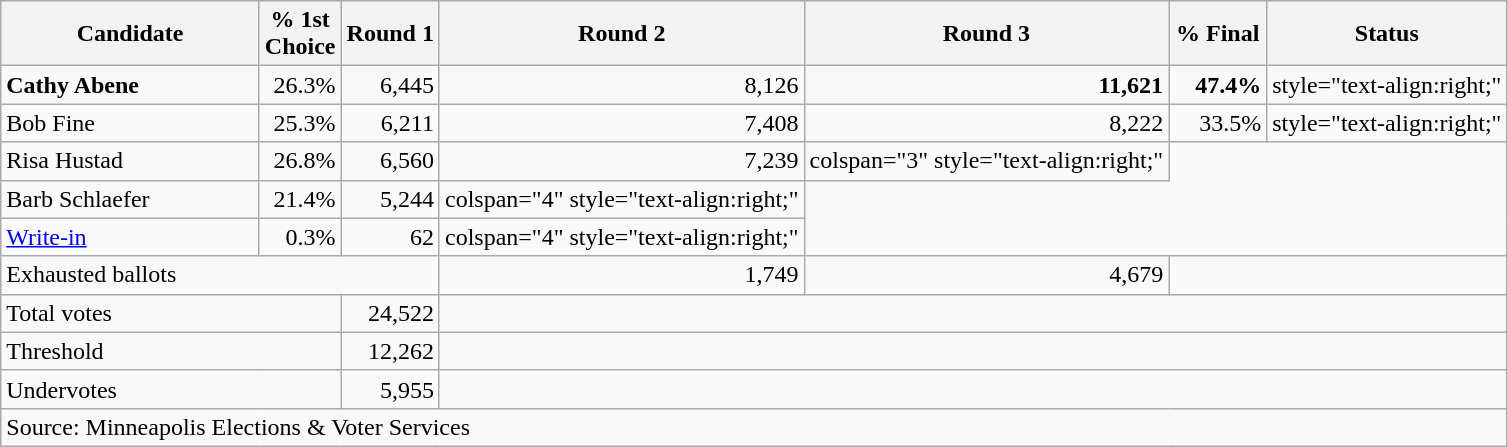<table class="wikitable">
<tr>
<th style="width:165px">Candidate</th>
<th>% 1st<br>Choice</th>
<th>Round 1</th>
<th>Round 2</th>
<th>Round 3</th>
<th style="width:58px;">% Final</th>
<th>Status</th>
</tr>
<tr>
<td><strong>Cathy Abene </strong></td>
<td align="right">26.3%</td>
<td align="right">6,445</td>
<td align="right">8,126</td>
<td align="right"><strong>11,621</strong></td>
<td align="right"><strong>47.4%</strong></td>
<td>style="text-align:right;" </td>
</tr>
<tr>
<td>Bob Fine</td>
<td align="right">25.3%</td>
<td align="right">6,211</td>
<td align="right">7,408</td>
<td align="right">8,222</td>
<td align="right">33.5%</td>
<td>style="text-align:right;" </td>
</tr>
<tr>
<td>Risa Hustad</td>
<td align="right">26.8%</td>
<td align="right">6,560</td>
<td align="right">7,239</td>
<td>colspan="3" style="text-align:right;" </td>
</tr>
<tr>
<td>Barb Schlaefer</td>
<td align="right">21.4%</td>
<td align="right">5,244</td>
<td>colspan="4" style="text-align:right;" </td>
</tr>
<tr>
<td><a href='#'>Write-in</a></td>
<td align="right">0.3%</td>
<td align="right">62</td>
<td>colspan="4" style="text-align:right;" </td>
</tr>
<tr>
<td colspan="3">Exhausted ballots</td>
<td align="right">1,749</td>
<td align="right">4,679</td>
<td colspan="2" align="right"></td>
</tr>
<tr>
<td colspan="2">Total votes</td>
<td align="right">24,522</td>
<td colspan="4"></td>
</tr>
<tr>
<td colspan="2">Threshold</td>
<td align="right">12,262</td>
<td colspan="4"></td>
</tr>
<tr>
<td colspan="2">Undervotes</td>
<td align="right">5,955</td>
<td colspan="4"></td>
</tr>
<tr>
<td colspan="7">Source: Minneapolis Elections & Voter Services</td>
</tr>
</table>
